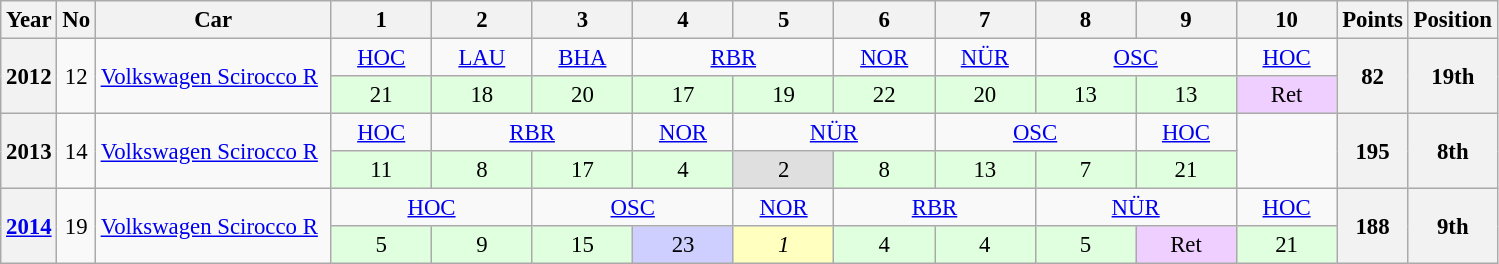<table class="wikitable" style="text-align:center; font-size:95%">
<tr>
<th>Year</th>
<th>No</th>
<th width="150">Car</th>
<th width="60">1</th>
<th width="60">2</th>
<th width="60">3</th>
<th width="60">4</th>
<th width="60">5</th>
<th width="60">6</th>
<th width="60">7</th>
<th width="60">8</th>
<th width="60">9</th>
<th width="60">10</th>
<th>Points</th>
<th>Position</th>
</tr>
<tr>
<th rowspan="2" height="10">2012</th>
<td rowspan="2">12</td>
<td rowspan="2" align="left"><a href='#'>Volkswagen Scirocco R</a></td>
<td> <a href='#'>HOC</a></td>
<td> <a href='#'>LAU</a></td>
<td> <a href='#'>BHA</a></td>
<td colspan="2"> <a href='#'>RBR</a></td>
<td> <a href='#'>NOR</a></td>
<td> <a href='#'>NÜR</a></td>
<td colspan="2"> <a href='#'>OSC</a></td>
<td> <a href='#'>HOC</a></td>
<th rowspan="2">82</th>
<th rowspan="2">19th</th>
</tr>
<tr>
<td style="background:#DFFFDF;">21</td>
<td style="background:#DFFFDF;">18</td>
<td style="background:#DFFFDF;">20</td>
<td style="background:#DFFFDF;">17</td>
<td style="background:#DFFFDF;">19</td>
<td style="background:#DFFFDF;">22</td>
<td style="background:#DFFFDF;">20</td>
<td style="background:#DFFFDF;">13</td>
<td style="background:#DFFFDF;">13</td>
<td style="background:#EFCFFF;">Ret</td>
</tr>
<tr>
<th rowspan="2" height="10">2013</th>
<td rowspan="2">14</td>
<td rowspan="2" align="left"><a href='#'>Volkswagen Scirocco R</a></td>
<td> <a href='#'>HOC</a></td>
<td colspan="2"> <a href='#'>RBR</a></td>
<td> <a href='#'>NOR</a></td>
<td colspan="2"> <a href='#'>NÜR</a></td>
<td colspan="2"> <a href='#'>OSC</a></td>
<td> <a href='#'>HOC</a></td>
<td rowspan="2"></td>
<th rowspan="2">195</th>
<th rowspan="2">8th</th>
</tr>
<tr>
<td style="background:#DFFFDF;">11</td>
<td style="background:#DFFFDF;">8</td>
<td style="background:#DFFFDF;">17</td>
<td style="background:#DFFFDF;">4</td>
<td style="background:#DFDFDF;">2</td>
<td style="background:#DFFFDF;">8</td>
<td style="background:#DFFFDF;">13</td>
<td style="background:#DFFFDF;">7</td>
<td style="background:#DFFFDF;">21</td>
</tr>
<tr>
<th rowspan="2" height="10"><a href='#'>2014</a></th>
<td rowspan="2">19</td>
<td rowspan="2" align="left"><a href='#'>Volkswagen Scirocco R</a></td>
<td colspan="2"> <a href='#'>HOC</a></td>
<td colspan="2"> <a href='#'>OSC</a></td>
<td> <a href='#'>NOR</a></td>
<td colspan="2"> <a href='#'>RBR</a></td>
<td colspan="2"> <a href='#'>NÜR</a></td>
<td> <a href='#'>HOC</a></td>
<th rowspan="2">188</th>
<th rowspan="2">9th</th>
</tr>
<tr>
<td style="background:#DFFFDF;">5</td>
<td style="background:#DFFFDF;">9</td>
<td style="background:#DFFFDF;">15</td>
<td style="background:#CFCFFF;">23</td>
<td style="background:#FFFFBF;"><em>1</em></td>
<td style="background:#DFFFDF;">4</td>
<td style="background:#DFFFDF;">4</td>
<td style="background:#DFFFDF;">5</td>
<td style="background:#EFCFFF;">Ret</td>
<td style="background:#DFFFDF;">21</td>
</tr>
</table>
